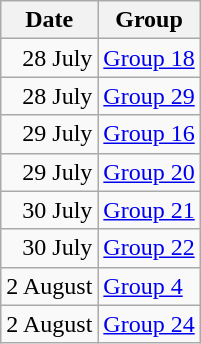<table class="wikitable">
<tr>
<th>Date</th>
<th>Group</th>
</tr>
<tr>
<td style="text-align:right;">28 July</td>
<td style="text-align:left;"><a href='#'>Group 18</a></td>
</tr>
<tr>
<td style="text-align:right;">28 July</td>
<td style="text-align:left;"><a href='#'>Group 29</a></td>
</tr>
<tr>
<td style="text-align:right;">29 July</td>
<td style="text-align:left;"><a href='#'>Group 16</a></td>
</tr>
<tr>
<td style="text-align:right;">29 July</td>
<td style="text-align:left;"><a href='#'>Group 20</a></td>
</tr>
<tr>
<td style="text-align:right;">30 July</td>
<td style="text-align:left;"><a href='#'>Group 21</a></td>
</tr>
<tr>
<td style="text-align:right;">30 July</td>
<td style="text-align:left;"><a href='#'>Group 22</a></td>
</tr>
<tr>
<td style="text-align:right;">2 August</td>
<td style="text-align:left;"><a href='#'>Group 4</a></td>
</tr>
<tr>
<td style="text-align:right;">2 August</td>
<td style="text-align:left;"><a href='#'>Group 24</a></td>
</tr>
</table>
